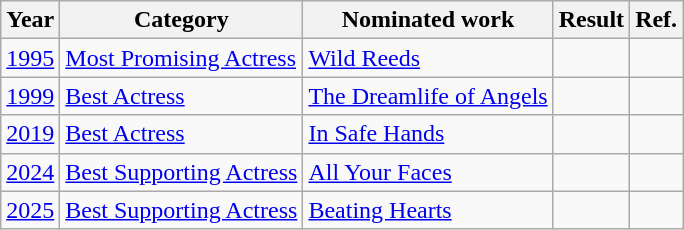<table class="wikitable">
<tr>
<th>Year</th>
<th>Category</th>
<th>Nominated work</th>
<th>Result</th>
<th>Ref.</th>
</tr>
<tr>
<td><a href='#'>1995</a></td>
<td><a href='#'>Most Promising Actress</a></td>
<td><a href='#'>Wild Reeds</a></td>
<td></td>
<td></td>
</tr>
<tr>
<td><a href='#'>1999</a></td>
<td><a href='#'>Best Actress</a></td>
<td><a href='#'>The Dreamlife of Angels</a></td>
<td></td>
<td></td>
</tr>
<tr>
<td><a href='#'>2019</a></td>
<td><a href='#'>Best Actress</a></td>
<td><a href='#'>In Safe Hands</a></td>
<td></td>
<td></td>
</tr>
<tr>
<td><a href='#'>2024</a></td>
<td><a href='#'>Best Supporting Actress</a></td>
<td><a href='#'>All Your Faces</a></td>
<td></td>
<td></td>
</tr>
<tr>
<td><a href='#'>2025</a></td>
<td><a href='#'>Best Supporting Actress</a></td>
<td><a href='#'>Beating Hearts</a></td>
<td></td>
<td></td>
</tr>
</table>
